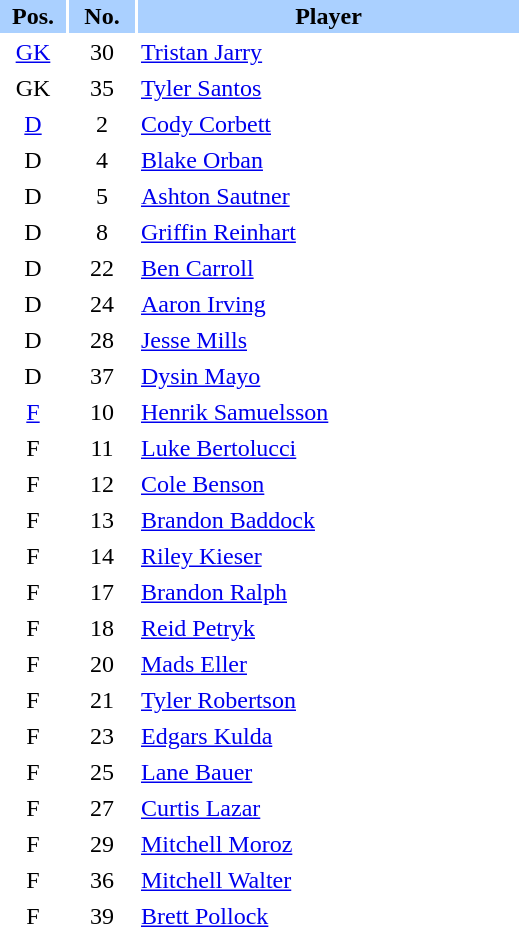<table border="0" cellspacing="2" cellpadding="2">
<tr bgcolor=AAD0FF>
<th width=40>Pos.</th>
<th width=40>No.</th>
<th width=250>Player</th>
</tr>
<tr>
<td style="text-align:center;"><a href='#'>GK</a></td>
<td style="text-align:center;">30</td>
<td><a href='#'>Tristan Jarry</a></td>
</tr>
<tr>
<td style="text-align:center;">GK</td>
<td style="text-align:center;">35</td>
<td><a href='#'>Tyler Santos</a></td>
</tr>
<tr>
<td style="text-align:center;"><a href='#'>D</a></td>
<td style="text-align:center;">2</td>
<td><a href='#'>Cody Corbett</a></td>
</tr>
<tr>
<td style="text-align:center;">D</td>
<td style="text-align:center;">4</td>
<td><a href='#'>Blake Orban</a></td>
</tr>
<tr>
<td style="text-align:center;">D</td>
<td style="text-align:center;">5</td>
<td><a href='#'>Ashton Sautner</a></td>
</tr>
<tr>
<td style="text-align:center;">D</td>
<td style="text-align:center;">8</td>
<td><a href='#'>Griffin Reinhart</a></td>
</tr>
<tr>
<td style="text-align:center;">D</td>
<td style="text-align:center;">22</td>
<td><a href='#'>Ben Carroll</a></td>
</tr>
<tr>
<td style="text-align:center;">D</td>
<td style="text-align:center;">24</td>
<td><a href='#'>Aaron Irving</a></td>
</tr>
<tr>
<td style="text-align:center;">D</td>
<td style="text-align:center;">28</td>
<td><a href='#'>Jesse Mills</a></td>
</tr>
<tr>
<td style="text-align:center;">D</td>
<td style="text-align:center;">37</td>
<td><a href='#'>Dysin Mayo</a></td>
</tr>
<tr>
<td style="text-align:center;"><a href='#'>F</a></td>
<td style="text-align:center;">10</td>
<td><a href='#'>Henrik Samuelsson</a></td>
</tr>
<tr>
<td style="text-align:center;">F</td>
<td style="text-align:center;">11</td>
<td><a href='#'>Luke Bertolucci</a></td>
</tr>
<tr>
<td style="text-align:center;">F</td>
<td style="text-align:center;">12</td>
<td><a href='#'>Cole Benson</a></td>
</tr>
<tr>
<td style="text-align:center;">F</td>
<td style="text-align:center;">13</td>
<td><a href='#'>Brandon Baddock</a></td>
</tr>
<tr>
<td style="text-align:center;">F</td>
<td style="text-align:center;">14</td>
<td><a href='#'>Riley Kieser</a></td>
</tr>
<tr>
<td style="text-align:center;">F</td>
<td style="text-align:center;">17</td>
<td><a href='#'>Brandon Ralph</a></td>
</tr>
<tr>
<td style="text-align:center;">F</td>
<td style="text-align:center;">18</td>
<td><a href='#'>Reid Petryk</a></td>
</tr>
<tr>
<td style="text-align:center;">F</td>
<td style="text-align:center;">20</td>
<td><a href='#'>Mads Eller</a></td>
</tr>
<tr>
<td style="text-align:center;">F</td>
<td style="text-align:center;">21</td>
<td><a href='#'>Tyler Robertson</a></td>
</tr>
<tr>
<td style="text-align:center;">F</td>
<td style="text-align:center;">23</td>
<td><a href='#'>Edgars Kulda</a></td>
</tr>
<tr>
<td style="text-align:center;">F</td>
<td style="text-align:center;">25</td>
<td><a href='#'>Lane Bauer</a></td>
</tr>
<tr>
<td style="text-align:center;">F</td>
<td style="text-align:center;">27</td>
<td><a href='#'>Curtis Lazar</a></td>
</tr>
<tr>
<td style="text-align:center;">F</td>
<td style="text-align:center;">29</td>
<td><a href='#'>Mitchell Moroz</a></td>
</tr>
<tr>
<td style="text-align:center;">F</td>
<td style="text-align:center;">36</td>
<td><a href='#'>Mitchell Walter</a></td>
</tr>
<tr>
<td style="text-align:center;">F</td>
<td style="text-align:center;">39</td>
<td><a href='#'>Brett Pollock</a></td>
</tr>
</table>
